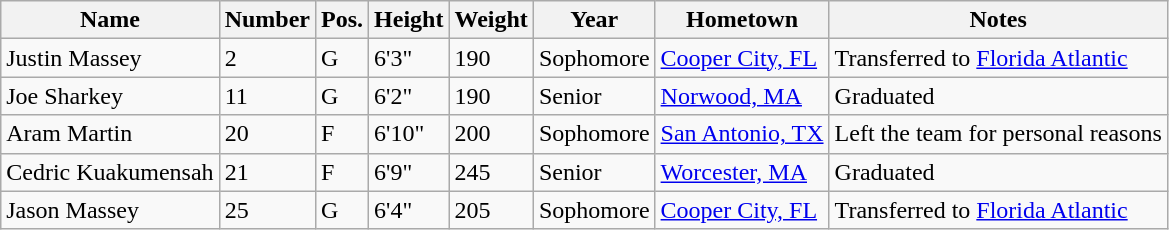<table class="wikitable sortable" border="1">
<tr>
<th>Name</th>
<th>Number</th>
<th>Pos.</th>
<th>Height</th>
<th>Weight</th>
<th>Year</th>
<th>Hometown</th>
<th class="unsortable">Notes</th>
</tr>
<tr>
<td>Justin Massey</td>
<td>2</td>
<td>G</td>
<td>6'3"</td>
<td>190</td>
<td>Sophomore</td>
<td><a href='#'>Cooper City, FL</a></td>
<td>Transferred to <a href='#'>Florida Atlantic</a></td>
</tr>
<tr>
<td>Joe Sharkey</td>
<td>11</td>
<td>G</td>
<td>6'2"</td>
<td>190</td>
<td>Senior</td>
<td><a href='#'>Norwood, MA</a></td>
<td>Graduated</td>
</tr>
<tr>
<td>Aram Martin</td>
<td>20</td>
<td>F</td>
<td>6'10"</td>
<td>200</td>
<td>Sophomore</td>
<td><a href='#'>San Antonio, TX</a></td>
<td>Left the team for personal reasons</td>
</tr>
<tr>
<td>Cedric Kuakumensah</td>
<td>21</td>
<td>F</td>
<td>6'9"</td>
<td>245</td>
<td>Senior</td>
<td><a href='#'>Worcester, MA</a></td>
<td>Graduated</td>
</tr>
<tr>
<td>Jason Massey</td>
<td>25</td>
<td>G</td>
<td>6'4"</td>
<td>205</td>
<td>Sophomore</td>
<td><a href='#'>Cooper City, FL</a></td>
<td>Transferred to <a href='#'>Florida Atlantic</a></td>
</tr>
</table>
